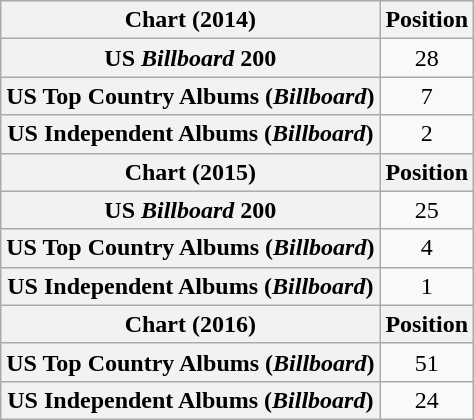<table class="wikitable plainrowheaders" style="text-align:center;">
<tr>
<th>Chart (2014)</th>
<th>Position</th>
</tr>
<tr>
<th scope="row">US <em>Billboard</em> 200</th>
<td>28</td>
</tr>
<tr>
<th scope="row">US Top Country Albums (<em>Billboard</em>)</th>
<td>7</td>
</tr>
<tr>
<th scope="row">US Independent Albums (<em>Billboard</em>)</th>
<td>2</td>
</tr>
<tr>
<th>Chart (2015)</th>
<th>Position</th>
</tr>
<tr>
<th scope="row">US <em>Billboard</em> 200</th>
<td>25</td>
</tr>
<tr>
<th scope="row">US Top Country Albums (<em>Billboard</em>)</th>
<td>4</td>
</tr>
<tr>
<th scope="row">US Independent Albums (<em>Billboard</em>)</th>
<td>1</td>
</tr>
<tr>
<th>Chart (2016)</th>
<th>Position</th>
</tr>
<tr>
<th scope="row">US Top Country Albums (<em>Billboard</em>)</th>
<td>51</td>
</tr>
<tr>
<th scope="row">US Independent Albums (<em>Billboard</em>)</th>
<td>24</td>
</tr>
</table>
